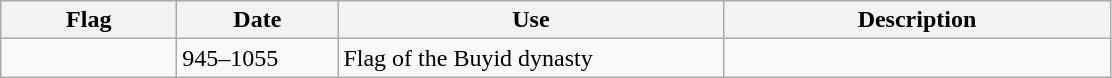<table class="wikitable">
<tr>
<th style="width:110px;">Flag</th>
<th style="width:100px;">Date</th>
<th style="width:250px;">Use</th>
<th style="width:250px;">Description</th>
</tr>
<tr>
<td></td>
<td>945–1055</td>
<td>Flag of the Buyid dynasty</td>
<td></td>
</tr>
</table>
